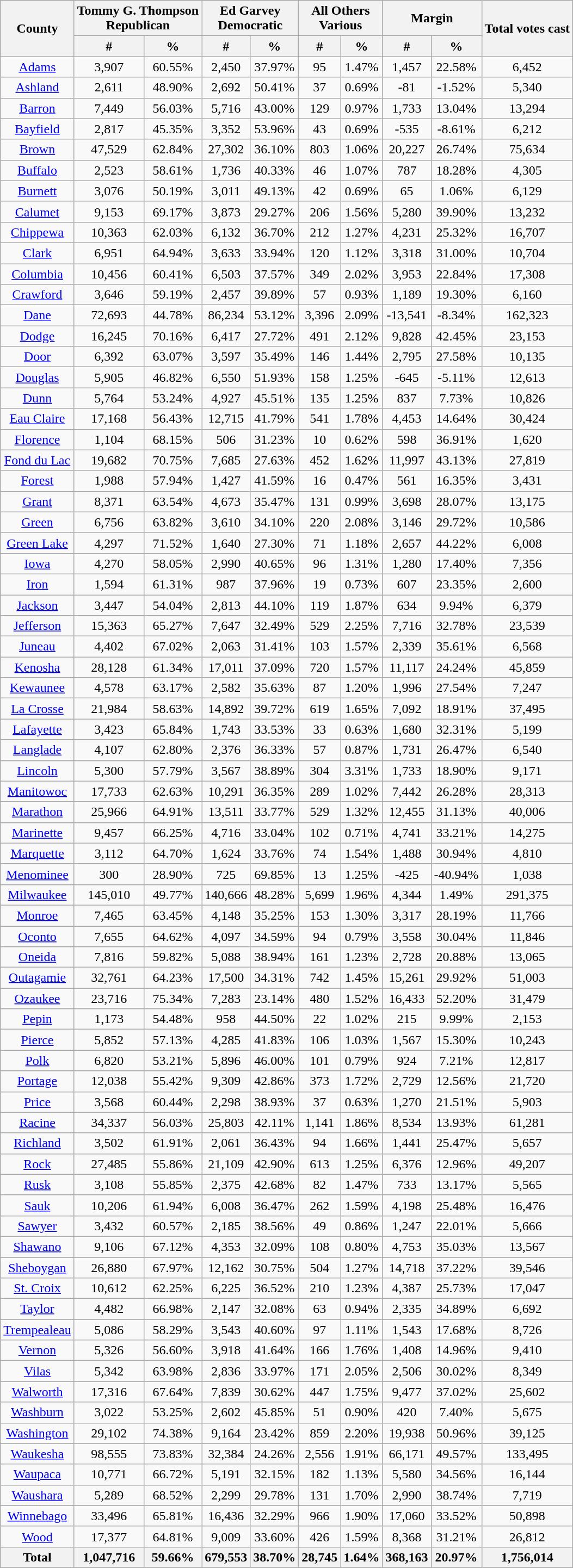<table class="wikitable sortable" style="text-align:center">
<tr>
<th rowspan="2" style="text-align:center;">County</th>
<th colspan="2" style="text-align:center;">Tommy G. Thompson<br>Republican</th>
<th colspan="2" style="text-align:center;">Ed Garvey<br>Democratic</th>
<th colspan="2" style="text-align:center;">All Others<br>Various</th>
<th colspan="2" style="text-align:center;">Margin</th>
<th rowspan="2" style="text-align:center;">Total votes cast</th>
</tr>
<tr>
<th style="text-align:center;" data-sort-type="number">#</th>
<th style="text-align:center;" data-sort-type="number">%</th>
<th style="text-align:center;" data-sort-type="number">#</th>
<th style="text-align:center;" data-sort-type="number">%</th>
<th style="text-align:center;" data-sort-type="number">#</th>
<th style="text-align:center;" data-sort-type="number">%</th>
<th style="text-align:center;" data-sort-type="number">#</th>
<th style="text-align:center;" data-sort-type="number">%</th>
</tr>
<tr style="text-align:center;">
<td><a href='#'>Adams</a></td>
<td>3,907</td>
<td>60.55%</td>
<td>2,450</td>
<td>37.97%</td>
<td>95</td>
<td>1.47%</td>
<td>1,457</td>
<td>22.58%</td>
<td>6,452</td>
</tr>
<tr style="text-align:center;">
<td><a href='#'>Ashland</a></td>
<td>2,611</td>
<td>48.90%</td>
<td>2,692</td>
<td>50.41%</td>
<td>37</td>
<td>0.69%</td>
<td>-81</td>
<td>-1.52%</td>
<td>5,340</td>
</tr>
<tr style="text-align:center;">
<td><a href='#'>Barron</a></td>
<td>7,449</td>
<td>56.03%</td>
<td>5,716</td>
<td>43.00%</td>
<td>129</td>
<td>0.97%</td>
<td>1,733</td>
<td>13.04%</td>
<td>13,294</td>
</tr>
<tr style="text-align:center;">
<td><a href='#'>Bayfield</a></td>
<td>2,817</td>
<td>45.35%</td>
<td>3,352</td>
<td>53.96%</td>
<td>43</td>
<td>0.69%</td>
<td>-535</td>
<td>-8.61%</td>
<td>6,212</td>
</tr>
<tr style="text-align:center;">
<td><a href='#'>Brown</a></td>
<td>47,529</td>
<td>62.84%</td>
<td>27,302</td>
<td>36.10%</td>
<td>803</td>
<td>1.06%</td>
<td>20,227</td>
<td>26.74%</td>
<td>75,634</td>
</tr>
<tr style="text-align:center;">
<td><a href='#'>Buffalo</a></td>
<td>2,523</td>
<td>58.61%</td>
<td>1,736</td>
<td>40.33%</td>
<td>46</td>
<td>1.07%</td>
<td>787</td>
<td>18.28%</td>
<td>4,305</td>
</tr>
<tr style="text-align:center;">
<td><a href='#'>Burnett</a></td>
<td>3,076</td>
<td>50.19%</td>
<td>3,011</td>
<td>49.13%</td>
<td>42</td>
<td>0.69%</td>
<td>65</td>
<td>1.06%</td>
<td>6,129</td>
</tr>
<tr style="text-align:center;">
<td><a href='#'>Calumet</a></td>
<td>9,153</td>
<td>69.17%</td>
<td>3,873</td>
<td>29.27%</td>
<td>206</td>
<td>1.56%</td>
<td>5,280</td>
<td>39.90%</td>
<td>13,232</td>
</tr>
<tr style="text-align:center;">
<td><a href='#'>Chippewa</a></td>
<td>10,363</td>
<td>62.03%</td>
<td>6,132</td>
<td>36.70%</td>
<td>212</td>
<td>1.27%</td>
<td>4,231</td>
<td>25.32%</td>
<td>16,707</td>
</tr>
<tr style="text-align:center;">
<td><a href='#'>Clark</a></td>
<td>6,951</td>
<td>64.94%</td>
<td>3,633</td>
<td>33.94%</td>
<td>120</td>
<td>1.12%</td>
<td>3,318</td>
<td>31.00%</td>
<td>10,704</td>
</tr>
<tr style="text-align:center;">
<td><a href='#'>Columbia</a></td>
<td>10,456</td>
<td>60.41%</td>
<td>6,503</td>
<td>37.57%</td>
<td>349</td>
<td>2.02%</td>
<td>3,953</td>
<td>22.84%</td>
<td>17,308</td>
</tr>
<tr style="text-align:center;">
<td><a href='#'>Crawford</a></td>
<td>3,646</td>
<td>59.19%</td>
<td>2,457</td>
<td>39.89%</td>
<td>57</td>
<td>0.93%</td>
<td>1,189</td>
<td>19.30%</td>
<td>6,160</td>
</tr>
<tr style="text-align:center;">
<td><a href='#'>Dane</a></td>
<td>72,693</td>
<td>44.78%</td>
<td>86,234</td>
<td>53.12%</td>
<td>3,396</td>
<td>2.09%</td>
<td>-13,541</td>
<td>-8.34%</td>
<td>162,323</td>
</tr>
<tr style="text-align:center;">
<td><a href='#'>Dodge</a></td>
<td>16,245</td>
<td>70.16%</td>
<td>6,417</td>
<td>27.72%</td>
<td>491</td>
<td>2.12%</td>
<td>9,828</td>
<td>42.45%</td>
<td>23,153</td>
</tr>
<tr style="text-align:center;">
<td><a href='#'>Door</a></td>
<td>6,392</td>
<td>63.07%</td>
<td>3,597</td>
<td>35.49%</td>
<td>146</td>
<td>1.44%</td>
<td>2,795</td>
<td>27.58%</td>
<td>10,135</td>
</tr>
<tr style="text-align:center;">
<td><a href='#'>Douglas</a></td>
<td>5,905</td>
<td>46.82%</td>
<td>6,550</td>
<td>51.93%</td>
<td>158</td>
<td>1.25%</td>
<td>-645</td>
<td>-5.11%</td>
<td>12,613</td>
</tr>
<tr style="text-align:center;">
<td><a href='#'>Dunn</a></td>
<td>5,764</td>
<td>53.24%</td>
<td>4,927</td>
<td>45.51%</td>
<td>135</td>
<td>1.25%</td>
<td>837</td>
<td>7.73%</td>
<td>10,826</td>
</tr>
<tr style="text-align:center;">
<td><a href='#'>Eau Claire</a></td>
<td>17,168</td>
<td>56.43%</td>
<td>12,715</td>
<td>41.79%</td>
<td>541</td>
<td>1.78%</td>
<td>4,453</td>
<td>14.64%</td>
<td>30,424</td>
</tr>
<tr style="text-align:center;">
<td><a href='#'>Florence</a></td>
<td>1,104</td>
<td>68.15%</td>
<td>506</td>
<td>31.23%</td>
<td>10</td>
<td>0.62%</td>
<td>598</td>
<td>36.91%</td>
<td>1,620</td>
</tr>
<tr style="text-align:center;">
<td><a href='#'>Fond du Lac</a></td>
<td>19,682</td>
<td>70.75%</td>
<td>7,685</td>
<td>27.63%</td>
<td>452</td>
<td>1.62%</td>
<td>11,997</td>
<td>43.13%</td>
<td>27,819</td>
</tr>
<tr style="text-align:center;">
<td><a href='#'>Forest</a></td>
<td>1,988</td>
<td>57.94%</td>
<td>1,427</td>
<td>41.59%</td>
<td>16</td>
<td>0.47%</td>
<td>561</td>
<td>16.35%</td>
<td>3,431</td>
</tr>
<tr style="text-align:center;">
<td><a href='#'>Grant</a></td>
<td>8,371</td>
<td>63.54%</td>
<td>4,673</td>
<td>35.47%</td>
<td>131</td>
<td>0.99%</td>
<td>3,698</td>
<td>28.07%</td>
<td>13,175</td>
</tr>
<tr style="text-align:center;">
<td><a href='#'>Green</a></td>
<td>6,756</td>
<td>63.82%</td>
<td>3,610</td>
<td>34.10%</td>
<td>220</td>
<td>2.08%</td>
<td>3,146</td>
<td>29.72%</td>
<td>10,586</td>
</tr>
<tr style="text-align:center;">
<td><a href='#'>Green Lake</a></td>
<td>4,297</td>
<td>71.52%</td>
<td>1,640</td>
<td>27.30%</td>
<td>71</td>
<td>1.18%</td>
<td>2,657</td>
<td>44.22%</td>
<td>6,008</td>
</tr>
<tr style="text-align:center;">
<td><a href='#'>Iowa</a></td>
<td>4,270</td>
<td>58.05%</td>
<td>2,990</td>
<td>40.65%</td>
<td>96</td>
<td>1.31%</td>
<td>1,280</td>
<td>17.40%</td>
<td>7,356</td>
</tr>
<tr style="text-align:center;">
<td><a href='#'>Iron</a></td>
<td>1,594</td>
<td>61.31%</td>
<td>987</td>
<td>37.96%</td>
<td>19</td>
<td>0.73%</td>
<td>607</td>
<td>23.35%</td>
<td>2,600</td>
</tr>
<tr style="text-align:center;">
<td><a href='#'>Jackson</a></td>
<td>3,447</td>
<td>54.04%</td>
<td>2,813</td>
<td>44.10%</td>
<td>119</td>
<td>1.87%</td>
<td>634</td>
<td>9.94%</td>
<td>6,379</td>
</tr>
<tr style="text-align:center;">
<td><a href='#'>Jefferson</a></td>
<td>15,363</td>
<td>65.27%</td>
<td>7,647</td>
<td>32.49%</td>
<td>529</td>
<td>2.25%</td>
<td>7,716</td>
<td>32.78%</td>
<td>23,539</td>
</tr>
<tr style="text-align:center;">
<td><a href='#'>Juneau</a></td>
<td>4,402</td>
<td>67.02%</td>
<td>2,063</td>
<td>31.41%</td>
<td>103</td>
<td>1.57%</td>
<td>2,339</td>
<td>35.61%</td>
<td>6,568</td>
</tr>
<tr style="text-align:center;">
<td><a href='#'>Kenosha</a></td>
<td>28,128</td>
<td>61.34%</td>
<td>17,011</td>
<td>37.09%</td>
<td>720</td>
<td>1.57%</td>
<td>11,117</td>
<td>24.24%</td>
<td>45,859</td>
</tr>
<tr style="text-align:center;">
<td><a href='#'>Kewaunee</a></td>
<td>4,578</td>
<td>63.17%</td>
<td>2,582</td>
<td>35.63%</td>
<td>87</td>
<td>1.20%</td>
<td>1,996</td>
<td>27.54%</td>
<td>7,247</td>
</tr>
<tr style="text-align:center;">
<td><a href='#'>La Crosse</a></td>
<td>21,984</td>
<td>58.63%</td>
<td>14,892</td>
<td>39.72%</td>
<td>619</td>
<td>1.65%</td>
<td>7,092</td>
<td>18.91%</td>
<td>37,495</td>
</tr>
<tr style="text-align:center;">
<td><a href='#'>Lafayette</a></td>
<td>3,423</td>
<td>65.84%</td>
<td>1,743</td>
<td>33.53%</td>
<td>33</td>
<td>0.63%</td>
<td>1,680</td>
<td>32.31%</td>
<td>5,199</td>
</tr>
<tr style="text-align:center;">
<td><a href='#'>Langlade</a></td>
<td>4,107</td>
<td>62.80%</td>
<td>2,376</td>
<td>36.33%</td>
<td>57</td>
<td>0.87%</td>
<td>1,731</td>
<td>26.47%</td>
<td>6,540</td>
</tr>
<tr style="text-align:center;">
<td><a href='#'>Lincoln</a></td>
<td>5,300</td>
<td>57.79%</td>
<td>3,567</td>
<td>38.89%</td>
<td>304</td>
<td>3.31%</td>
<td>1,733</td>
<td>18.90%</td>
<td>9,171</td>
</tr>
<tr style="text-align:center;">
<td><a href='#'>Manitowoc</a></td>
<td>17,733</td>
<td>62.63%</td>
<td>10,291</td>
<td>36.35%</td>
<td>289</td>
<td>1.02%</td>
<td>7,442</td>
<td>26.28%</td>
<td>28,313</td>
</tr>
<tr style="text-align:center;">
<td><a href='#'>Marathon</a></td>
<td>25,966</td>
<td>64.91%</td>
<td>13,511</td>
<td>33.77%</td>
<td>529</td>
<td>1.32%</td>
<td>12,455</td>
<td>31.13%</td>
<td>40,006</td>
</tr>
<tr style="text-align:center;">
<td><a href='#'>Marinette</a></td>
<td>9,457</td>
<td>66.25%</td>
<td>4,716</td>
<td>33.04%</td>
<td>102</td>
<td>0.71%</td>
<td>4,741</td>
<td>33.21%</td>
<td>14,275</td>
</tr>
<tr style="text-align:center;">
<td><a href='#'>Marquette</a></td>
<td>3,112</td>
<td>64.70%</td>
<td>1,624</td>
<td>33.76%</td>
<td>74</td>
<td>1.54%</td>
<td>1,488</td>
<td>30.94%</td>
<td>4,810</td>
</tr>
<tr style="text-align:center;">
<td><a href='#'>Menominee</a></td>
<td>300</td>
<td>28.90%</td>
<td>725</td>
<td>69.85%</td>
<td>13</td>
<td>1.25%</td>
<td>-425</td>
<td>-40.94%</td>
<td>1,038</td>
</tr>
<tr style="text-align:center;">
<td><a href='#'>Milwaukee</a></td>
<td>145,010</td>
<td>49.77%</td>
<td>140,666</td>
<td>48.28%</td>
<td>5,699</td>
<td>1.96%</td>
<td>4,344</td>
<td>1.49%</td>
<td>291,375</td>
</tr>
<tr style="text-align:center;">
<td><a href='#'>Monroe</a></td>
<td>7,465</td>
<td>63.45%</td>
<td>4,148</td>
<td>35.25%</td>
<td>153</td>
<td>1.30%</td>
<td>3,317</td>
<td>28.19%</td>
<td>11,766</td>
</tr>
<tr style="text-align:center;">
<td><a href='#'>Oconto</a></td>
<td>7,655</td>
<td>64.62%</td>
<td>4,097</td>
<td>34.59%</td>
<td>94</td>
<td>0.79%</td>
<td>3,558</td>
<td>30.04%</td>
<td>11,846</td>
</tr>
<tr style="text-align:center;">
<td><a href='#'>Oneida</a></td>
<td>7,816</td>
<td>59.82%</td>
<td>5,088</td>
<td>38.94%</td>
<td>161</td>
<td>1.23%</td>
<td>2,728</td>
<td>20.88%</td>
<td>13,065</td>
</tr>
<tr style="text-align:center;">
<td><a href='#'>Outagamie</a></td>
<td>32,761</td>
<td>64.23%</td>
<td>17,500</td>
<td>34.31%</td>
<td>742</td>
<td>1.45%</td>
<td>15,261</td>
<td>29.92%</td>
<td>51,003</td>
</tr>
<tr style="text-align:center;">
<td><a href='#'>Ozaukee</a></td>
<td>23,716</td>
<td>75.34%</td>
<td>7,283</td>
<td>23.14%</td>
<td>480</td>
<td>1.52%</td>
<td>16,433</td>
<td>52.20%</td>
<td>31,479</td>
</tr>
<tr style="text-align:center;">
<td><a href='#'>Pepin</a></td>
<td>1,173</td>
<td>54.48%</td>
<td>958</td>
<td>44.50%</td>
<td>22</td>
<td>1.02%</td>
<td>215</td>
<td>9.99%</td>
<td>2,153</td>
</tr>
<tr style="text-align:center;">
<td><a href='#'>Pierce</a></td>
<td>5,852</td>
<td>57.13%</td>
<td>4,285</td>
<td>41.83%</td>
<td>106</td>
<td>1.03%</td>
<td>1,567</td>
<td>15.30%</td>
<td>10,243</td>
</tr>
<tr style="text-align:center;">
<td><a href='#'>Polk</a></td>
<td>6,820</td>
<td>53.21%</td>
<td>5,896</td>
<td>46.00%</td>
<td>101</td>
<td>0.79%</td>
<td>924</td>
<td>7.21%</td>
<td>12,817</td>
</tr>
<tr style="text-align:center;">
<td><a href='#'>Portage</a></td>
<td>12,038</td>
<td>55.42%</td>
<td>9,309</td>
<td>42.86%</td>
<td>373</td>
<td>1.72%</td>
<td>2,729</td>
<td>12.56%</td>
<td>21,720</td>
</tr>
<tr style="text-align:center;">
<td><a href='#'>Price</a></td>
<td>3,568</td>
<td>60.44%</td>
<td>2,298</td>
<td>38.93%</td>
<td>37</td>
<td>0.63%</td>
<td>1,270</td>
<td>21.51%</td>
<td>5,903</td>
</tr>
<tr style="text-align:center;">
<td><a href='#'>Racine</a></td>
<td>34,337</td>
<td>56.03%</td>
<td>25,803</td>
<td>42.11%</td>
<td>1,141</td>
<td>1.86%</td>
<td>8,534</td>
<td>13.93%</td>
<td>61,281</td>
</tr>
<tr style="text-align:center;">
<td><a href='#'>Richland</a></td>
<td>3,502</td>
<td>61.91%</td>
<td>2,061</td>
<td>36.43%</td>
<td>94</td>
<td>1.66%</td>
<td>1,441</td>
<td>25.47%</td>
<td>5,657</td>
</tr>
<tr style="text-align:center;">
<td><a href='#'>Rock</a></td>
<td>27,485</td>
<td>55.86%</td>
<td>21,109</td>
<td>42.90%</td>
<td>613</td>
<td>1.25%</td>
<td>6,376</td>
<td>12.96%</td>
<td>49,207</td>
</tr>
<tr style="text-align:center;">
<td><a href='#'>Rusk</a></td>
<td>3,108</td>
<td>55.85%</td>
<td>2,375</td>
<td>42.68%</td>
<td>82</td>
<td>1.47%</td>
<td>733</td>
<td>13.17%</td>
<td>5,565</td>
</tr>
<tr style="text-align:center;">
<td><a href='#'>Sauk</a></td>
<td>10,206</td>
<td>61.94%</td>
<td>6,008</td>
<td>36.47%</td>
<td>262</td>
<td>1.59%</td>
<td>4,198</td>
<td>25.48%</td>
<td>16,476</td>
</tr>
<tr style="text-align:center;">
<td><a href='#'>Sawyer</a></td>
<td>3,432</td>
<td>60.57%</td>
<td>2,185</td>
<td>38.56%</td>
<td>49</td>
<td>0.86%</td>
<td>1,247</td>
<td>22.01%</td>
<td>5,666</td>
</tr>
<tr style="text-align:center;">
<td><a href='#'>Shawano</a></td>
<td>9,106</td>
<td>67.12%</td>
<td>4,353</td>
<td>32.09%</td>
<td>108</td>
<td>0.80%</td>
<td>4,753</td>
<td>35.03%</td>
<td>13,567</td>
</tr>
<tr style="text-align:center;">
<td><a href='#'>Sheboygan</a></td>
<td>26,880</td>
<td>67.97%</td>
<td>12,162</td>
<td>30.75%</td>
<td>504</td>
<td>1.27%</td>
<td>14,718</td>
<td>37.22%</td>
<td>39,546</td>
</tr>
<tr style="text-align:center;">
<td><a href='#'>St. Croix</a></td>
<td>10,612</td>
<td>62.25%</td>
<td>6,225</td>
<td>36.52%</td>
<td>210</td>
<td>1.23%</td>
<td>4,387</td>
<td>25.73%</td>
<td>17,047</td>
</tr>
<tr style="text-align:center;">
<td><a href='#'>Taylor</a></td>
<td>4,482</td>
<td>66.98%</td>
<td>2,147</td>
<td>32.08%</td>
<td>63</td>
<td>0.94%</td>
<td>2,335</td>
<td>34.89%</td>
<td>6,692</td>
</tr>
<tr style="text-align:center;">
<td><a href='#'>Trempealeau</a></td>
<td>5,086</td>
<td>58.29%</td>
<td>3,543</td>
<td>40.60%</td>
<td>97</td>
<td>1.11%</td>
<td>1,543</td>
<td>17.68%</td>
<td>8,726</td>
</tr>
<tr style="text-align:center;">
<td><a href='#'>Vernon</a></td>
<td>5,326</td>
<td>56.60%</td>
<td>3,918</td>
<td>41.64%</td>
<td>166</td>
<td>1.76%</td>
<td>1,408</td>
<td>14.96%</td>
<td>9,410</td>
</tr>
<tr style="text-align:center;">
<td><a href='#'>Vilas</a></td>
<td>5,342</td>
<td>63.98%</td>
<td>2,836</td>
<td>33.97%</td>
<td>171</td>
<td>2.05%</td>
<td>2,506</td>
<td>30.02%</td>
<td>8,349</td>
</tr>
<tr style="text-align:center;">
<td><a href='#'>Walworth</a></td>
<td>17,316</td>
<td>67.64%</td>
<td>7,839</td>
<td>30.62%</td>
<td>447</td>
<td>1.75%</td>
<td>9,477</td>
<td>37.02%</td>
<td>25,602</td>
</tr>
<tr style="text-align:center;">
<td><a href='#'>Washburn</a></td>
<td>3,022</td>
<td>53.25%</td>
<td>2,602</td>
<td>45.85%</td>
<td>51</td>
<td>0.90%</td>
<td>420</td>
<td>7.40%</td>
<td>5,675</td>
</tr>
<tr style="text-align:center;">
<td><a href='#'>Washington</a></td>
<td>29,102</td>
<td>74.38%</td>
<td>9,164</td>
<td>23.42%</td>
<td>859</td>
<td>2.20%</td>
<td>19,938</td>
<td>50.96%</td>
<td>39,125</td>
</tr>
<tr style="text-align:center;">
<td><a href='#'>Waukesha</a></td>
<td>98,555</td>
<td>73.83%</td>
<td>32,384</td>
<td>24.26%</td>
<td>2,556</td>
<td>1.91%</td>
<td>66,171</td>
<td>49.57%</td>
<td>133,495</td>
</tr>
<tr style="text-align:center;">
<td><a href='#'>Waupaca</a></td>
<td>10,771</td>
<td>66.72%</td>
<td>5,191</td>
<td>32.15%</td>
<td>182</td>
<td>1.13%</td>
<td>5,580</td>
<td>34.56%</td>
<td>16,144</td>
</tr>
<tr style="text-align:center;">
<td><a href='#'>Waushara</a></td>
<td>5,289</td>
<td>68.52%</td>
<td>2,299</td>
<td>29.78%</td>
<td>131</td>
<td>1.70%</td>
<td>2,990</td>
<td>38.74%</td>
<td>7,719</td>
</tr>
<tr style="text-align:center;">
<td><a href='#'>Winnebago</a></td>
<td>33,496</td>
<td>65.81%</td>
<td>16,436</td>
<td>32.29%</td>
<td>966</td>
<td>1.90%</td>
<td>17,060</td>
<td>33.52%</td>
<td>50,898</td>
</tr>
<tr style="text-align:center;">
<td><a href='#'>Wood</a></td>
<td>17,377</td>
<td>64.81%</td>
<td>9,009</td>
<td>33.60%</td>
<td>426</td>
<td>1.59%</td>
<td>8,368</td>
<td>31.21%</td>
<td>26,812</td>
</tr>
<tr>
<th>Total</th>
<th>1,047,716</th>
<th>59.66%</th>
<th>679,553</th>
<th>38.70%</th>
<th>28,745</th>
<th>1.64%</th>
<th>368,163</th>
<th>20.97%</th>
<th>1,756,014</th>
</tr>
</table>
